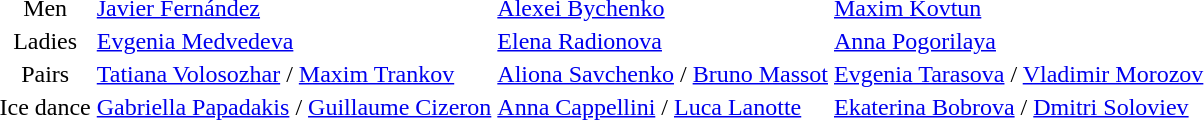<table>
<tr>
<td style="text-align: center;">Men</td>
<td> <a href='#'>Javier Fernández</a></td>
<td> <a href='#'>Alexei Bychenko</a></td>
<td> <a href='#'>Maxim Kovtun</a></td>
</tr>
<tr>
<td style="text-align: center;">Ladies</td>
<td> <a href='#'>Evgenia Medvedeva</a></td>
<td> <a href='#'>Elena Radionova</a></td>
<td> <a href='#'>Anna Pogorilaya</a></td>
</tr>
<tr>
<td style="text-align: center;">Pairs</td>
<td> <a href='#'>Tatiana Volosozhar</a> / <a href='#'>Maxim Trankov</a></td>
<td> <a href='#'>Aliona Savchenko</a> / <a href='#'>Bruno Massot</a></td>
<td> <a href='#'>Evgenia Tarasova</a> / <a href='#'>Vladimir Morozov</a></td>
</tr>
<tr>
<td style="text-align: center;">Ice dance</td>
<td> <a href='#'>Gabriella Papadakis</a> / <a href='#'>Guillaume Cizeron</a></td>
<td> <a href='#'>Anna Cappellini</a> / <a href='#'>Luca Lanotte</a></td>
<td> <a href='#'>Ekaterina Bobrova</a> / <a href='#'>Dmitri Soloviev</a></td>
</tr>
</table>
